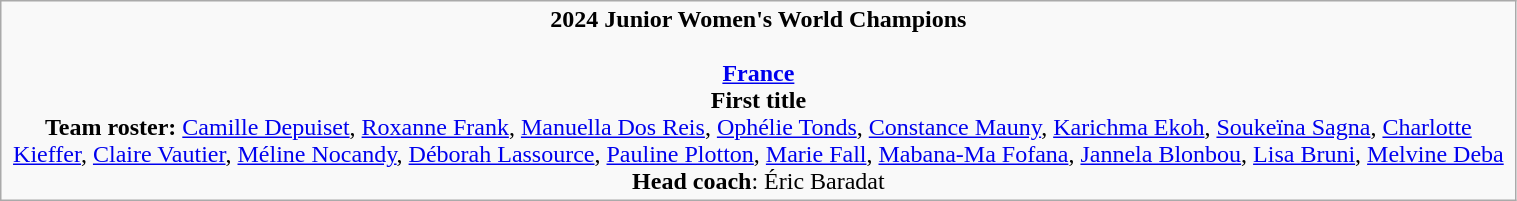<table class="wikitable" style="width: 80%;">
<tr style="text-align: center;">
<td><strong>2024 Junior Women's World Champions</strong><br><br><strong><a href='#'>France</a></strong><br><strong>First title</strong><br><strong>Team roster: </strong><a href='#'>Camille Depuiset</a>, <a href='#'>Roxanne Frank</a>, <a href='#'>Manuella Dos Reis</a>, <a href='#'>Ophélie Tonds</a>, <a href='#'>Constance Mauny</a>, <a href='#'>Karichma Ekoh</a>, <a href='#'>Soukeïna Sagna</a>, <a href='#'>Charlotte Kieffer</a>, <a href='#'>Claire Vautier</a>, <a href='#'>Méline Nocandy</a>, <a href='#'>Déborah Lassource</a>, <a href='#'>Pauline Plotton</a>, <a href='#'>Marie Fall</a>, <a href='#'>Mabana-Ma Fofana</a>, <a href='#'>Jannela Blonbou</a>, <a href='#'>Lisa Bruni</a>, <a href='#'>Melvine Deba</a><br><strong>Head coach</strong>: Éric Baradat</td>
</tr>
</table>
